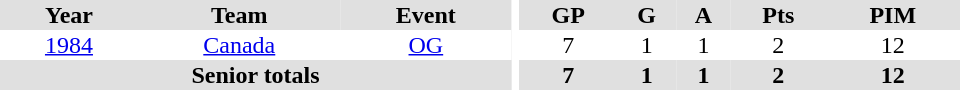<table border="0" cellpadding="1" cellspacing="0" ID="Table3" style="text-align:center; width:40em">
<tr bgcolor="#e0e0e0">
<th>Year</th>
<th>Team</th>
<th>Event</th>
<th rowspan="102" bgcolor="#ffffff"></th>
<th>GP</th>
<th>G</th>
<th>A</th>
<th>Pts</th>
<th>PIM</th>
</tr>
<tr>
<td><a href='#'>1984</a></td>
<td><a href='#'>Canada</a></td>
<td><a href='#'>OG</a></td>
<td>7</td>
<td>1</td>
<td>1</td>
<td>2</td>
<td>12</td>
</tr>
<tr bgcolor="#e0e0e0">
<th colspan="3">Senior totals</th>
<th>7</th>
<th>1</th>
<th>1</th>
<th>2</th>
<th>12</th>
</tr>
</table>
